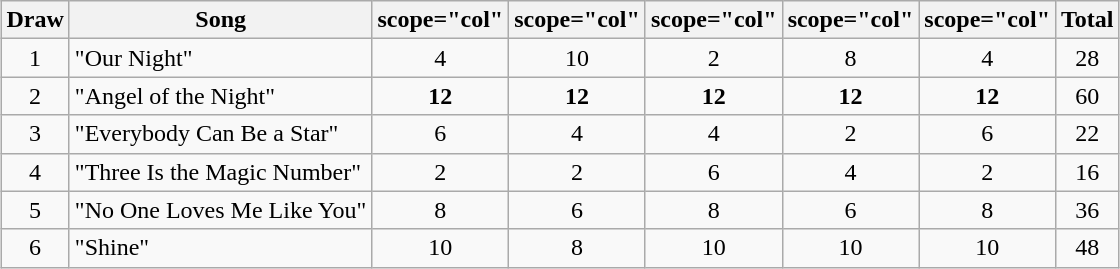<table class="wikitable collapsible" style="margin: 1em auto 1em auto; text-align:center;">
<tr>
<th>Draw</th>
<th>Song</th>
<th>scope="col" </th>
<th>scope="col" </th>
<th>scope="col" </th>
<th>scope="col" </th>
<th>scope="col" </th>
<th>Total</th>
</tr>
<tr>
<td>1</td>
<td align="left">"Our Night"</td>
<td>4</td>
<td>10</td>
<td>2</td>
<td>8</td>
<td>4</td>
<td>28</td>
</tr>
<tr>
<td>2</td>
<td align="left">"Angel of the Night"</td>
<td><strong>12</strong></td>
<td><strong>12</strong></td>
<td><strong>12</strong></td>
<td><strong>12</strong></td>
<td><strong>12</strong></td>
<td>60</td>
</tr>
<tr>
<td>3</td>
<td align="left">"Everybody Can Be a Star"</td>
<td>6</td>
<td>4</td>
<td>4</td>
<td>2</td>
<td>6</td>
<td>22</td>
</tr>
<tr>
<td>4</td>
<td align="left">"Three Is the Magic Number"</td>
<td>2</td>
<td>2</td>
<td>6</td>
<td>4</td>
<td>2</td>
<td>16</td>
</tr>
<tr>
<td>5</td>
<td align="left">"No One Loves Me Like You"</td>
<td>8</td>
<td>6</td>
<td>8</td>
<td>6</td>
<td>8</td>
<td>36</td>
</tr>
<tr>
<td>6</td>
<td align="left">"Shine"</td>
<td>10</td>
<td>8</td>
<td>10</td>
<td>10</td>
<td>10</td>
<td>48</td>
</tr>
</table>
